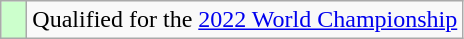<table class="wikitable" style="text-align:left">
<tr>
<td width=10px bgcolor=#ccffcc></td>
<td>Qualified for the <a href='#'>2022 World Championship</a></td>
</tr>
</table>
